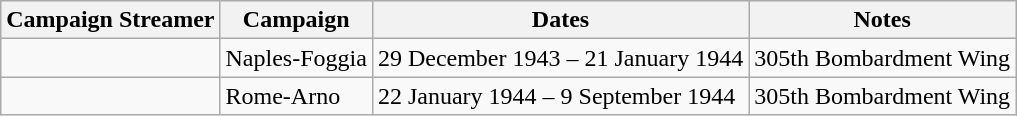<table class="wikitable">
<tr style="background:#efefef;">
<th>Campaign Streamer</th>
<th>Campaign</th>
<th>Dates</th>
<th>Notes</th>
</tr>
<tr>
<td></td>
<td>Naples-Foggia</td>
<td>29 December 1943 – 21 January 1944</td>
<td>305th Bombardment Wing</td>
</tr>
<tr>
<td></td>
<td>Rome-Arno</td>
<td>22 January 1944 – 9 September 1944</td>
<td>305th Bombardment Wing</td>
</tr>
</table>
